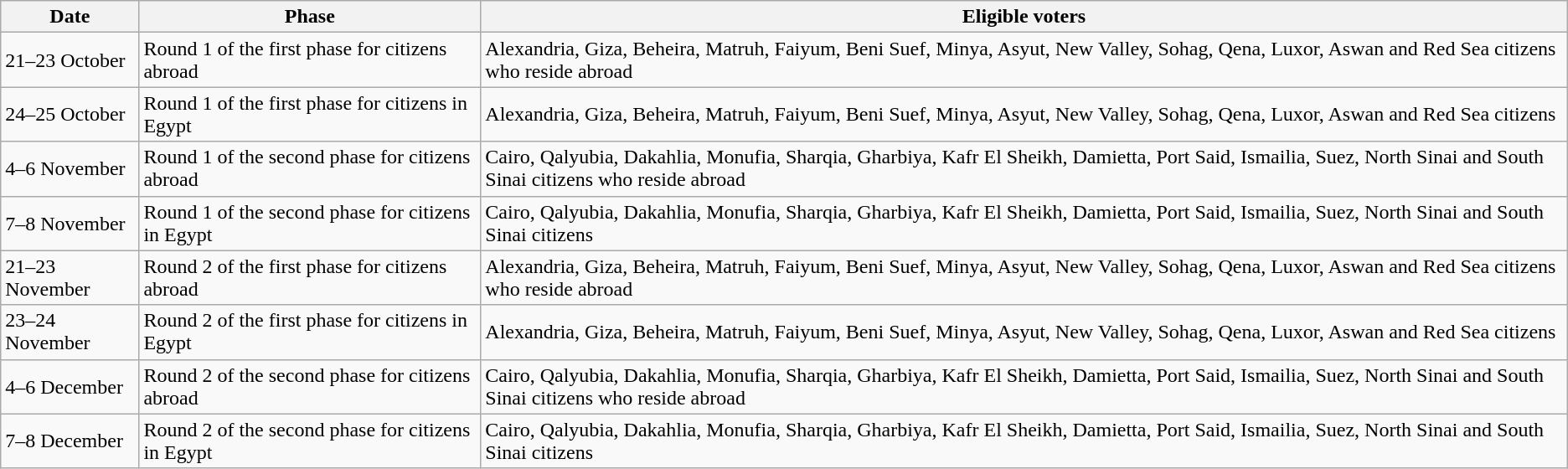<table class="wikitable sortable">
<tr>
<th>Date</th>
<th>Phase</th>
<th>Eligible voters</th>
</tr>
<tr>
<td>21–23 October</td>
<td>Round 1 of the first phase for citizens abroad</td>
<td>Alexandria, Giza, Beheira, Matruh, Faiyum, Beni Suef, Minya, Asyut, New Valley, Sohag, Qena, Luxor, Aswan and Red Sea citizens who reside abroad</td>
</tr>
<tr>
<td>24–25 October</td>
<td>Round 1 of the first phase for citizens in Egypt</td>
<td>Alexandria, Giza, Beheira, Matruh, Faiyum, Beni Suef, Minya, Asyut, New Valley, Sohag, Qena, Luxor, Aswan and Red Sea citizens</td>
</tr>
<tr>
<td>4–6 November</td>
<td>Round 1 of the second phase for citizens abroad</td>
<td>Cairo, Qalyubia, Dakahlia, Monufia, Sharqia, Gharbiya, Kafr El Sheikh, Damietta, Port Said, Ismailia, Suez, North Sinai and South Sinai citizens who reside abroad</td>
</tr>
<tr>
<td>7–8 November</td>
<td>Round 1 of the second phase for citizens in Egypt</td>
<td>Cairo, Qalyubia, Dakahlia, Monufia, Sharqia, Gharbiya, Kafr El Sheikh, Damietta, Port Said, Ismailia, Suez, North Sinai and South Sinai citizens</td>
</tr>
<tr>
<td>21–23 November</td>
<td>Round 2 of the first phase for citizens abroad</td>
<td>Alexandria, Giza, Beheira, Matruh, Faiyum, Beni Suef, Minya, Asyut, New Valley, Sohag, Qena, Luxor, Aswan and Red Sea citizens who reside abroad</td>
</tr>
<tr>
<td>23–24 November</td>
<td>Round 2 of the first phase for citizens in Egypt</td>
<td>Alexandria, Giza, Beheira, Matruh, Faiyum, Beni Suef, Minya, Asyut, New Valley, Sohag, Qena, Luxor, Aswan and Red Sea citizens</td>
</tr>
<tr>
<td>4–6 December</td>
<td>Round 2 of the second phase for citizens abroad</td>
<td>Cairo, Qalyubia, Dakahlia, Monufia, Sharqia, Gharbiya, Kafr El Sheikh, Damietta, Port Said, Ismailia, Suez, North Sinai and South Sinai citizens who reside abroad</td>
</tr>
<tr>
<td>7–8 December</td>
<td>Round 2 of the second phase for citizens in Egypt</td>
<td>Cairo, Qalyubia, Dakahlia, Monufia, Sharqia, Gharbiya, Kafr El Sheikh, Damietta, Port Said, Ismailia, Suez, North Sinai and South Sinai citizens</td>
</tr>
</table>
